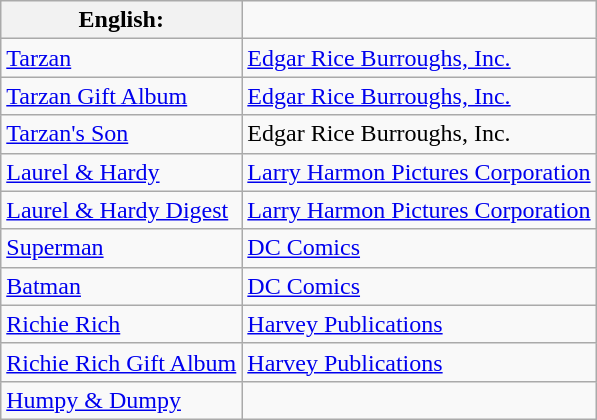<table class="wikitable">
<tr>
<th>English:</th>
</tr>
<tr>
<td><a href='#'>Tarzan</a></td>
<td><a href='#'>Edgar Rice Burroughs, Inc.</a></td>
</tr>
<tr>
<td><a href='#'>Tarzan Gift Album</a></td>
<td><a href='#'>Edgar Rice Burroughs, Inc.</a></td>
</tr>
<tr>
<td><a href='#'>Tarzan's Son</a></td>
<td>Edgar Rice Burroughs, Inc.</td>
</tr>
<tr>
<td><a href='#'>Laurel & Hardy</a></td>
<td><a href='#'>Larry Harmon Pictures Corporation</a></td>
</tr>
<tr>
<td><a href='#'>Laurel & Hardy Digest</a></td>
<td><a href='#'>Larry Harmon Pictures Corporation</a></td>
</tr>
<tr>
<td><a href='#'>Superman</a></td>
<td><a href='#'>DC Comics</a></td>
</tr>
<tr>
<td><a href='#'>Batman</a></td>
<td><a href='#'>DC Comics</a></td>
</tr>
<tr>
<td><a href='#'>Richie Rich</a></td>
<td><a href='#'>Harvey Publications</a></td>
</tr>
<tr>
<td><a href='#'>Richie Rich Gift Album</a></td>
<td><a href='#'>Harvey Publications</a></td>
</tr>
<tr>
<td><a href='#'>Humpy & Dumpy</a></td>
</tr>
</table>
